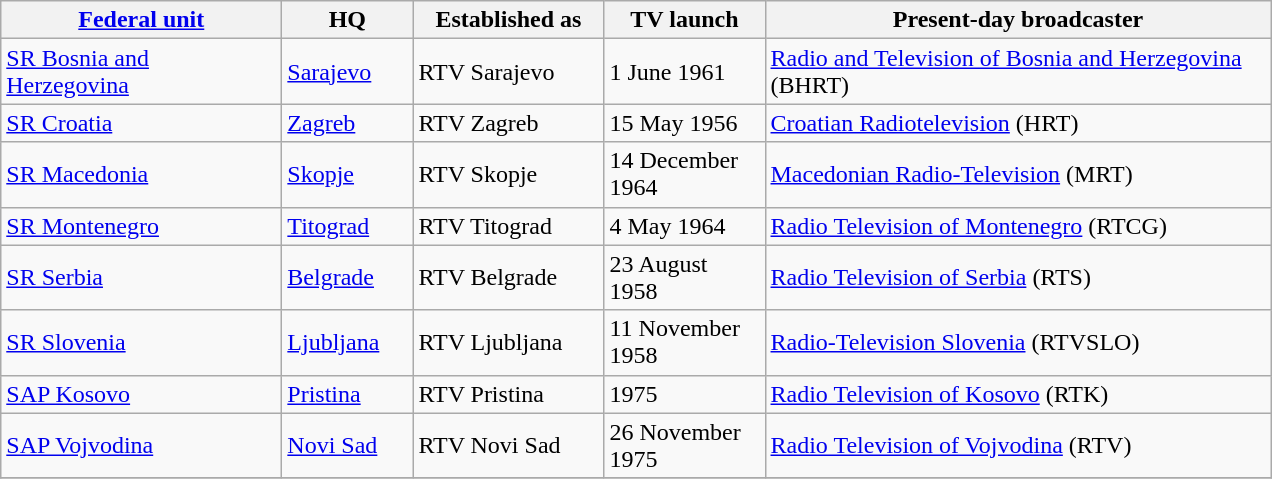<table class="wikitable sortable" style="text-align: left;">
<tr>
<th width="180"><a href='#'>Federal unit</a></th>
<th width="80">HQ</th>
<th width="120">Established as</th>
<th width="100">TV launch</th>
<th width="330">Present-day broadcaster</th>
</tr>
<tr>
<td><a href='#'>SR Bosnia and Herzegovina</a></td>
<td><a href='#'>Sarajevo</a></td>
<td>RTV Sarajevo</td>
<td>1 June 1961</td>
<td><a href='#'>Radio and Television of Bosnia and Herzegovina</a> (BHRT)</td>
</tr>
<tr>
<td><a href='#'>SR Croatia</a></td>
<td><a href='#'>Zagreb</a></td>
<td>RTV Zagreb</td>
<td>15 May 1956</td>
<td><a href='#'>Croatian Radiotelevision</a> (HRT)</td>
</tr>
<tr>
<td><a href='#'>SR Macedonia</a></td>
<td><a href='#'>Skopje</a></td>
<td>RTV Skopje</td>
<td>14 December 1964</td>
<td><a href='#'>Macedonian Radio-Television</a> (MRT)</td>
</tr>
<tr>
<td><a href='#'>SR Montenegro</a></td>
<td><a href='#'>Titograd</a></td>
<td>RTV Titograd</td>
<td>4 May 1964</td>
<td><a href='#'>Radio Television of Montenegro</a> (RTCG)</td>
</tr>
<tr>
<td><a href='#'>SR Serbia</a></td>
<td><a href='#'>Belgrade</a></td>
<td>RTV Belgrade</td>
<td>23 August 1958</td>
<td><a href='#'>Radio Television of Serbia</a> (RTS)</td>
</tr>
<tr>
<td><a href='#'>SR Slovenia</a></td>
<td><a href='#'>Ljubljana</a></td>
<td>RTV Ljubljana</td>
<td>11 November 1958</td>
<td><a href='#'>Radio-Television Slovenia</a> (RTVSLO)</td>
</tr>
<tr>
<td><a href='#'>SAP Kosovo</a></td>
<td><a href='#'>Pristina</a></td>
<td>RTV Pristina</td>
<td>1975</td>
<td><a href='#'>Radio Television of Kosovo</a> (RTK)</td>
</tr>
<tr>
<td><a href='#'>SAP Vojvodina</a></td>
<td><a href='#'>Novi Sad</a></td>
<td>RTV Novi Sad</td>
<td>26 November 1975</td>
<td><a href='#'>Radio Television of Vojvodina</a> (RTV)</td>
</tr>
<tr>
</tr>
</table>
